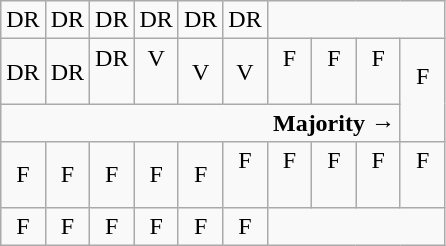<table class="wikitable" style="text-align:center">
<tr>
<td>DR</td>
<td>DR</td>
<td>DR</td>
<td>DR</td>
<td>DR</td>
<td>DR</td>
</tr>
<tr>
<td width=10% >DR</td>
<td width=10% >DR</td>
<td width=10% >DR<br><br></td>
<td width=10% >V<br><br></td>
<td width=10% >V</td>
<td width=10% >V</td>
<td width=10% >F<br><br></td>
<td width=10% >F<br><br></td>
<td width=10% >F<br><br></td>
<td rowspan=2 width=10% >F<br><br></td>
</tr>
<tr>
<td colspan=9 style="text-align:right"><strong>Majority →</strong></td>
</tr>
<tr>
<td>F</td>
<td>F</td>
<td>F</td>
<td>F</td>
<td>F</td>
<td>F<br><br></td>
<td>F<br><br></td>
<td>F<br><br></td>
<td>F<br><br></td>
<td>F<br><br></td>
</tr>
<tr>
<td>F</td>
<td>F</td>
<td>F</td>
<td>F</td>
<td>F</td>
<td>F</td>
</tr>
</table>
